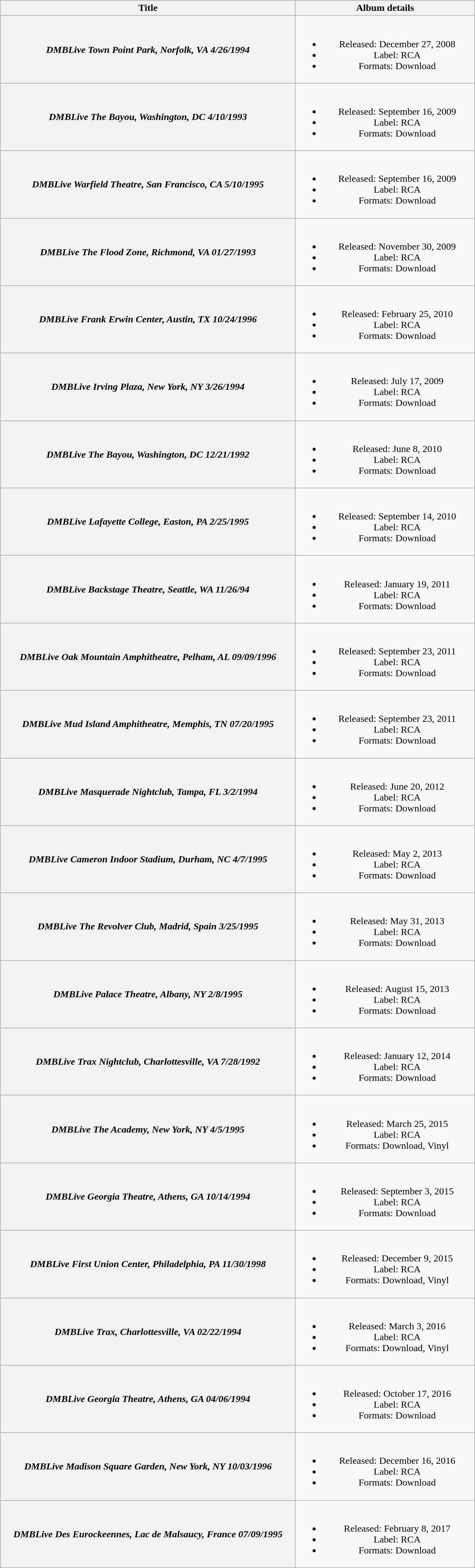<table class="wikitable plainrowheaders" style="text-align:center;">
<tr>
<th scope="col" style="width:30em;">Title</th>
<th scope="col" style="width:18em;">Album details</th>
</tr>
<tr>
<th scope="row"><em>DMBLive Town Point Park, Norfolk, VA 4/26/1994</em></th>
<td><br><ul><li>Released: December 27, 2008</li><li>Label: RCA</li><li>Formats: Download</li></ul></td>
</tr>
<tr>
<th scope="row"><em>DMBLive The Bayou, Washington, DC 4/10/1993</em></th>
<td><br><ul><li>Released: September 16, 2009</li><li>Label: RCA</li><li>Formats: Download</li></ul></td>
</tr>
<tr>
<th scope="row"><em>DMBLive Warfield Theatre, San Francisco, CA 5/10/1995</em></th>
<td><br><ul><li>Released: September 16, 2009</li><li>Label: RCA</li><li>Formats: Download</li></ul></td>
</tr>
<tr>
<th scope="row"><em>DMBLive The Flood Zone, Richmond, VA 01/27/1993</em></th>
<td><br><ul><li>Released: November 30, 2009</li><li>Label: RCA</li><li>Formats: Download</li></ul></td>
</tr>
<tr>
<th scope="row"><em>DMBLive Frank Erwin Center, Austin, TX 10/24/1996</em></th>
<td><br><ul><li>Released: February 25, 2010</li><li>Label: RCA</li><li>Formats: Download</li></ul></td>
</tr>
<tr>
<th scope="row"><em>DMBLive Irving Plaza, New York, NY 3/26/1994</em></th>
<td><br><ul><li>Released: July 17, 2009</li><li>Label: RCA</li><li>Formats: Download</li></ul></td>
</tr>
<tr>
<th scope="row"><em>DMBLive The Bayou, Washington, DC 12/21/1992</em></th>
<td><br><ul><li>Released: June 8, 2010</li><li>Label: RCA</li><li>Formats: Download</li></ul></td>
</tr>
<tr>
<th scope="row"><em>DMBLive Lafayette College, Easton, PA 2/25/1995</em></th>
<td><br><ul><li>Released: September 14, 2010</li><li>Label: RCA</li><li>Formats: Download</li></ul></td>
</tr>
<tr>
<th scope="row"><em>DMBLive Backstage Theatre, Seattle, WA 11/26/94</em></th>
<td><br><ul><li>Released: January 19, 2011</li><li>Label: RCA</li><li>Formats: Download</li></ul></td>
</tr>
<tr>
<th scope="row"><em>DMBLive Oak Mountain Amphitheatre, Pelham, AL 09/09/1996</em></th>
<td><br><ul><li>Released: September 23, 2011</li><li>Label: RCA</li><li>Formats: Download</li></ul></td>
</tr>
<tr>
<th scope="row"><em>DMBLive Mud Island Amphitheatre, Memphis, TN 07/20/1995</em></th>
<td><br><ul><li>Released: September 23, 2011</li><li>Label: RCA</li><li>Formats: Download</li></ul></td>
</tr>
<tr>
<th scope="row"><em>DMBLive Masquerade Nightclub, Tampa, FL 3/2/1994</em></th>
<td><br><ul><li>Released: June 20, 2012</li><li>Label: RCA</li><li>Formats: Download</li></ul></td>
</tr>
<tr>
<th scope="row"><em>DMBLive Cameron Indoor Stadium, Durham, NC 4/7/1995</em></th>
<td><br><ul><li>Released: May 2, 2013</li><li>Label: RCA</li><li>Formats: Download</li></ul></td>
</tr>
<tr>
<th scope="row"><em>DMBLive The Revolver Club, Madrid, Spain 3/25/1995</em></th>
<td><br><ul><li>Released: May 31, 2013</li><li>Label: RCA</li><li>Formats: Download</li></ul></td>
</tr>
<tr>
<th scope="row"><em>DMBLive Palace Theatre, Albany, NY 2/8/1995</em></th>
<td><br><ul><li>Released: August 15, 2013</li><li>Label: RCA</li><li>Formats: Download</li></ul></td>
</tr>
<tr>
<th scope="row"><em>DMBLive Trax Nightclub, Charlottesville, VA 7/28/1992</em></th>
<td><br><ul><li>Released: January 12, 2014</li><li>Label: RCA</li><li>Formats: Download</li></ul></td>
</tr>
<tr>
<th scope="row"><em>DMBLive The Academy, New York, NY 4/5/1995</em></th>
<td><br><ul><li>Released: March 25, 2015</li><li>Label: RCA</li><li>Formats: Download, Vinyl</li></ul></td>
</tr>
<tr>
<th scope="row"><em>DMBLive Georgia Theatre, Athens, GA 10/14/1994</em></th>
<td><br><ul><li>Released: September 3, 2015</li><li>Label: RCA</li><li>Formats: Download</li></ul></td>
</tr>
<tr>
<th scope="row"><em>DMBLive First Union Center, Philadelphia, PA 11/30/1998</em></th>
<td><br><ul><li>Released: December 9, 2015</li><li>Label: RCA</li><li>Formats: Download, Vinyl</li></ul></td>
</tr>
<tr>
<th scope="row"><em>DMBLive Trax, Charlottesville, VA 02/22/1994</em></th>
<td><br><ul><li>Released: March 3, 2016</li><li>Label: RCA</li><li>Formats: Download, Vinyl</li></ul></td>
</tr>
<tr>
<th scope="row"><em>DMBLive Georgia Theatre, Athens, GA 04/06/1994</em></th>
<td><br><ul><li>Released: October 17, 2016</li><li>Label: RCA</li><li>Formats: Download</li></ul></td>
</tr>
<tr>
<th scope="row"><em>DMBLive Madison Square Garden, New York, NY 10/03/1996</em></th>
<td><br><ul><li>Released: December 16, 2016</li><li>Label: RCA</li><li>Formats: Download</li></ul></td>
</tr>
<tr>
<th scope="row"><em>DMBLive Des Eurockeennes, Lac de Malsaucy, France 07/09/1995</em></th>
<td><br><ul><li>Released: February 8, 2017</li><li>Label: RCA</li><li>Formats: Download</li></ul></td>
</tr>
</table>
